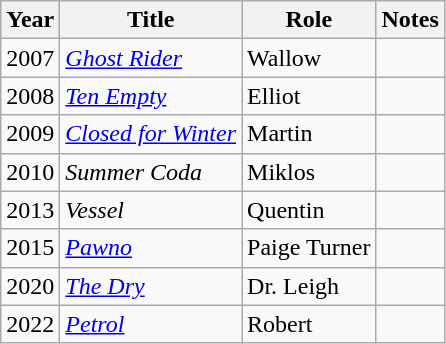<table class="wikitable">
<tr>
<th>Year</th>
<th>Title</th>
<th>Role</th>
<th>Notes</th>
</tr>
<tr>
<td>2007</td>
<td><em><a href='#'>Ghost Rider</a></em></td>
<td>Wallow</td>
<td></td>
</tr>
<tr>
<td>2008</td>
<td><em><a href='#'>Ten Empty</a></em></td>
<td>Elliot</td>
<td></td>
</tr>
<tr>
<td>2009</td>
<td><em><a href='#'>Closed for Winter</a></em></td>
<td>Martin</td>
<td></td>
</tr>
<tr>
<td>2010</td>
<td><em>Summer Coda</em></td>
<td>Miklos</td>
<td></td>
</tr>
<tr>
<td>2013</td>
<td><em>Vessel</em></td>
<td>Quentin</td>
<td></td>
</tr>
<tr>
<td>2015</td>
<td><em><a href='#'>Pawno</a></em></td>
<td>Paige Turner</td>
<td></td>
</tr>
<tr>
<td>2020</td>
<td><em><a href='#'>The Dry</a></em></td>
<td>Dr. Leigh</td>
<td></td>
</tr>
<tr>
<td>2022</td>
<td><em><a href='#'>Petrol</a></em></td>
<td>Robert</td>
</tr>
</table>
